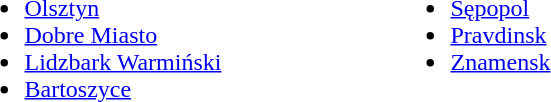<table>
<tr>
<td width="280" valign="top"><br><ul><li><a href='#'>Olsztyn</a></li><li><a href='#'>Dobre Miasto</a></li><li><a href='#'>Lidzbark Warmiński</a></li><li><a href='#'>Bartoszyce</a></li></ul></td>
<td width="275" valign="top"><br><ul><li><a href='#'>Sępopol</a></li><li><a href='#'>Pravdinsk</a></li><li><a href='#'>Znamensk</a></li></ul></td>
</tr>
</table>
